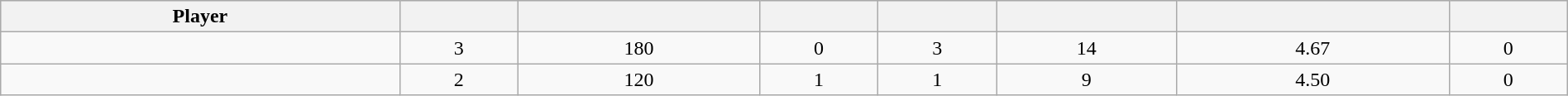<table class="wikitable sortable" style="width:100%;">
<tr style="text-align:center; background:#ddd;">
<th>Player</th>
<th></th>
<th></th>
<th></th>
<th></th>
<th></th>
<th></th>
<th></th>
</tr>
<tr align=center>
<td></td>
<td>3</td>
<td>180</td>
<td>0</td>
<td>3</td>
<td>14</td>
<td>4.67</td>
<td>0</td>
</tr>
<tr align=center>
<td></td>
<td>2</td>
<td>120</td>
<td>1</td>
<td>1</td>
<td>9</td>
<td>4.50</td>
<td>0</td>
</tr>
</table>
